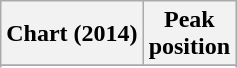<table class="wikitable sortable plainrowheaders" style="text-align:center">
<tr>
<th scope="col">Chart (2014)</th>
<th scope="col">Peak<br>position</th>
</tr>
<tr>
</tr>
<tr>
</tr>
<tr>
</tr>
<tr>
</tr>
<tr>
</tr>
<tr>
</tr>
</table>
